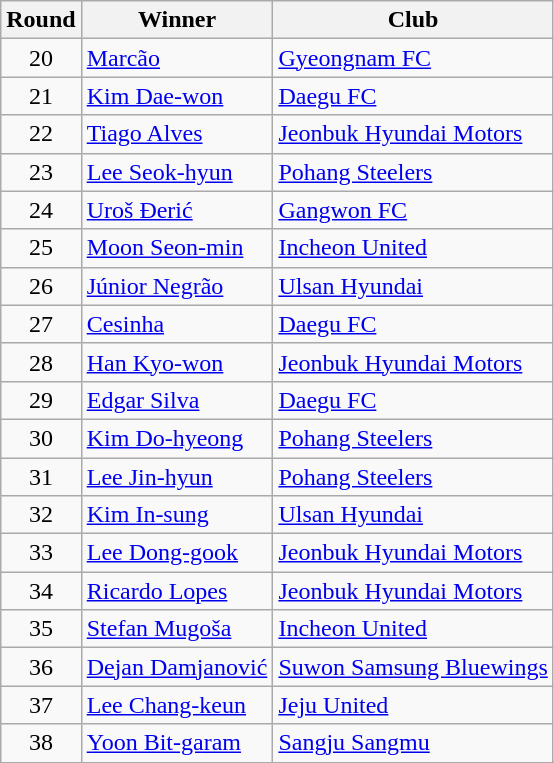<table class="wikitable">
<tr>
<th>Round</th>
<th>Winner</th>
<th>Club</th>
</tr>
<tr>
<td align=center>20</td>
<td> <a href='#'>Marcão</a></td>
<td><a href='#'>Gyeongnam FC</a></td>
</tr>
<tr>
<td align=center>21</td>
<td> <a href='#'>Kim Dae-won</a></td>
<td><a href='#'>Daegu FC</a></td>
</tr>
<tr>
<td align=center>22</td>
<td> <a href='#'>Tiago Alves</a></td>
<td><a href='#'>Jeonbuk Hyundai Motors</a></td>
</tr>
<tr>
<td align=center>23</td>
<td> <a href='#'>Lee Seok-hyun</a></td>
<td><a href='#'>Pohang Steelers</a></td>
</tr>
<tr>
<td align=center>24</td>
<td> <a href='#'>Uroš Đerić</a></td>
<td><a href='#'>Gangwon FC</a></td>
</tr>
<tr>
<td align=center>25</td>
<td> <a href='#'>Moon Seon-min</a></td>
<td><a href='#'>Incheon United</a></td>
</tr>
<tr>
<td align=center>26</td>
<td> <a href='#'>Júnior Negrão</a></td>
<td><a href='#'>Ulsan Hyundai</a></td>
</tr>
<tr>
<td align=center>27</td>
<td> <a href='#'>Cesinha</a></td>
<td><a href='#'>Daegu FC</a></td>
</tr>
<tr>
<td align=center>28</td>
<td> <a href='#'>Han Kyo-won</a></td>
<td><a href='#'>Jeonbuk Hyundai Motors</a></td>
</tr>
<tr>
<td align=center>29</td>
<td> <a href='#'>Edgar Silva</a></td>
<td><a href='#'>Daegu FC</a></td>
</tr>
<tr>
<td align=center>30</td>
<td> <a href='#'>Kim Do-hyeong</a></td>
<td><a href='#'>Pohang Steelers</a></td>
</tr>
<tr>
<td align=center>31</td>
<td> <a href='#'>Lee Jin-hyun</a></td>
<td><a href='#'>Pohang Steelers</a></td>
</tr>
<tr>
<td align=center>32</td>
<td> <a href='#'>Kim In-sung</a></td>
<td><a href='#'>Ulsan Hyundai</a></td>
</tr>
<tr>
<td align=center>33</td>
<td> <a href='#'>Lee Dong-gook</a></td>
<td><a href='#'>Jeonbuk Hyundai Motors</a></td>
</tr>
<tr>
<td align=center>34</td>
<td> <a href='#'>Ricardo Lopes</a></td>
<td><a href='#'>Jeonbuk Hyundai Motors</a></td>
</tr>
<tr>
<td align=center>35</td>
<td> <a href='#'>Stefan Mugoša</a></td>
<td><a href='#'>Incheon United</a></td>
</tr>
<tr>
<td align=center>36</td>
<td> <a href='#'>Dejan Damjanović</a></td>
<td><a href='#'>Suwon Samsung Bluewings</a></td>
</tr>
<tr>
<td align=center>37</td>
<td> <a href='#'>Lee Chang-keun</a></td>
<td><a href='#'>Jeju United</a></td>
</tr>
<tr>
<td align=center>38</td>
<td> <a href='#'>Yoon Bit-garam</a></td>
<td><a href='#'>Sangju Sangmu</a></td>
</tr>
<tr>
</tr>
</table>
